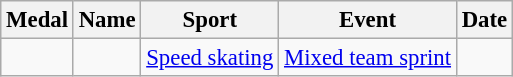<table class="wikitable sortable" style="font-size: 95%">
<tr>
<th>Medal</th>
<th>Name</th>
<th>Sport</th>
<th>Event</th>
<th>Date</th>
</tr>
<tr>
<td></td>
<td></td>
<td><a href='#'>Speed skating</a></td>
<td><a href='#'>Mixed team sprint</a></td>
<td></td>
</tr>
</table>
